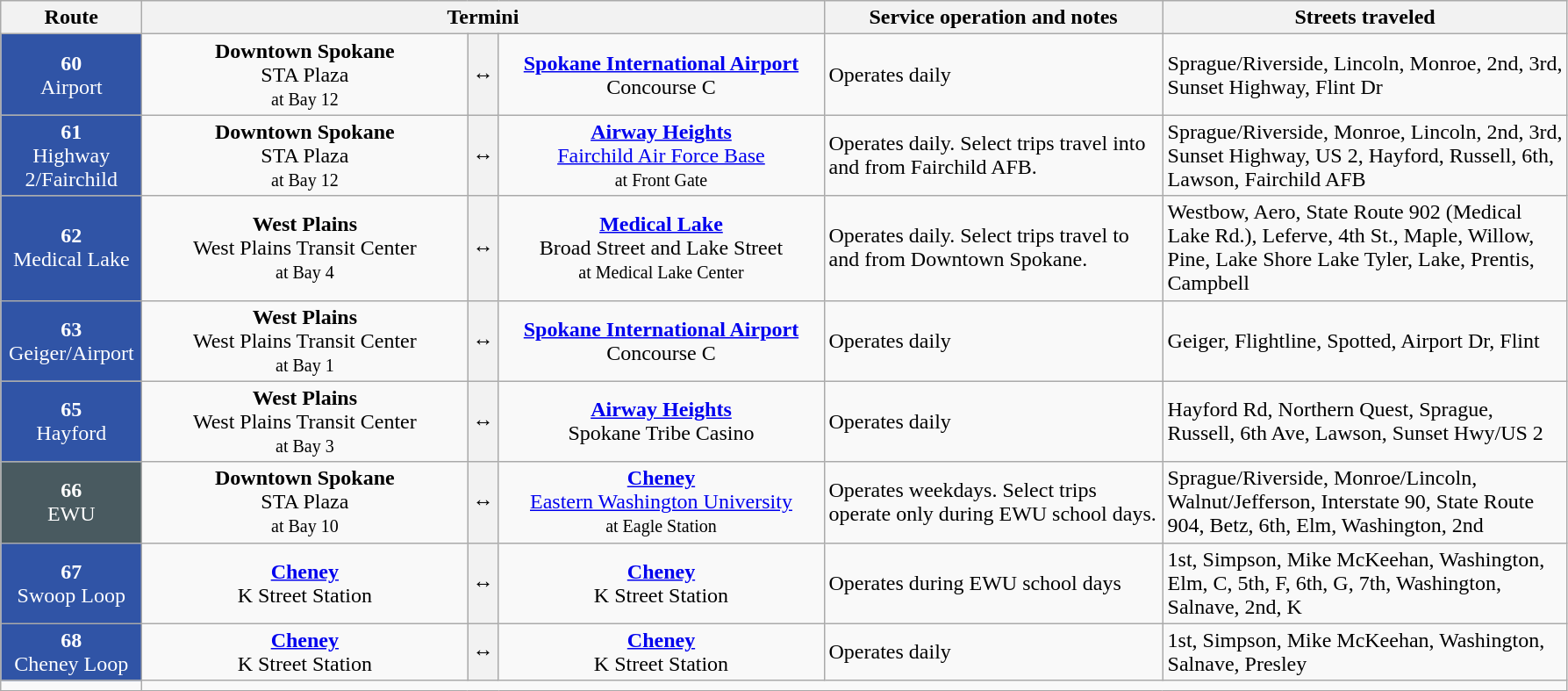<table class="wikitable" style="font-size: 100%;" text-valign="center" |>
<tr>
<th width="100px">Route</th>
<th colspan="3">Termini</th>
<th width="250px">Service operation and notes</th>
<th width="300px">Streets traveled</th>
</tr>
<tr>
<td style="background:#3054a6; color:white" align="center" valign="center"><div><strong>60</strong><br>Airport</div></td>
<td width="240px" align="center"><strong>Downtown Spokane</strong><br>STA Plaza<br><small>at Bay 12</small></td>
<th><span>↔</span></th>
<td width="240px" align="center" !><strong><a href='#'>Spokane International Airport</a></strong><br>Concourse C</td>
<td>Operates daily</td>
<td>Sprague/Riverside, Lincoln, Monroe, 2nd, 3rd, Sunset Highway, Flint Dr</td>
</tr>
<tr>
<td style="background:#3054a6; color:white" align="center" valign="center"><div><strong>61</strong><br>Highway 2/Fairchild</div></td>
<td align="center"><strong>Downtown Spokane</strong><br>STA Plaza<br><small>at Bay 12</small></td>
<th><span>↔</span></th>
<td width="240px" align="center" !><strong><a href='#'>Airway Heights</a></strong><br><a href='#'>Fairchild Air Force Base</a><br><small>at Front Gate</small></td>
<td>Operates daily. Select trips travel into and from Fairchild AFB.</td>
<td>Sprague/Riverside, Monroe, Lincoln, 2nd, 3rd, Sunset Highway, US 2, Hayford, Russell, 6th, Lawson, Fairchild AFB</td>
</tr>
<tr>
<td style="background:#3054a6; color:white" align="center" valign="center"><div><strong>62</strong><br>Medical Lake</div></td>
<td width="240px" align="center" !><strong>West Plains</strong><br>West Plains Transit Center<br><small>at Bay 4</small></td>
<th><span>↔</span></th>
<td width="240px" align="center" !><strong><a href='#'>Medical Lake</a></strong> <br>Broad Street and Lake Street<br><small>at Medical Lake Center</small></td>
<td>Operates daily. Select trips travel to and from Downtown Spokane.</td>
<td>Westbow, Aero, State Route 902 (Medical Lake Rd.), Leferve, 4th St., Maple, Willow, Pine, Lake Shore Lake Tyler, Lake, Prentis, Campbell</td>
</tr>
<tr>
<td style="background:#3054a6; color:white" align="center" valign="center"><div><strong>63</strong><br>Geiger/Airport</div></td>
<td width="240px" align="center" !><strong>West Plains</strong><br>West Plains Transit Center<br><small>at Bay 1</small></td>
<th><span>↔</span></th>
<td width="240px" align="center" !><strong><a href='#'>Spokane International Airport</a></strong><br>Concourse C</td>
<td>Operates daily</td>
<td>Geiger, Flightline, Spotted, Airport Dr, Flint</td>
</tr>
<tr>
<td valign="center" align="center" style="background:#3054a6; color:white"><div><strong>65</strong><br>Hayford</div></td>
<td align="center" width="240px"><strong>West Plains</strong><br>West Plains Transit Center<br><small>at Bay 3</small></td>
<th><span>↔</span></th>
<td align="center" width="240px"><strong><a href='#'>Airway Heights</a></strong><br>Spokane Tribe Casino</td>
<td>Operates daily</td>
<td>Hayford Rd, Northern Quest, Sprague, Russell, 6th Ave, Lawson, Sunset Hwy/US 2</td>
</tr>
<tr>
<td style="background:#495a60; color:white" align="center" valign="center"><div><strong>66</strong><br>EWU</div></td>
<td width="240px" align="center" !><strong>Downtown Spokane</strong><br>STA Plaza<br><small>at Bay 10</small></td>
<th><span>↔</span></th>
<td width="240px" align="center" !><strong><a href='#'>Cheney</a></strong><br><a href='#'>Eastern Washington University</a><br><small>at Eagle Station</small></td>
<td>Operates weekdays. Select trips operate only during EWU school days.</td>
<td>Sprague/Riverside, Monroe/Lincoln, Walnut/Jefferson, Interstate 90, State Route 904, Betz, 6th, Elm, Washington, 2nd</td>
</tr>
<tr>
<td style="background:#3054a6; color:white" align="center" valign="center"><div><strong>67</strong><br>Swoop Loop</div></td>
<td width="240px" align="center" !><strong><a href='#'>Cheney</a></strong><br>K Street Station</td>
<th><span>↔</span></th>
<td width="240px" align="center" !><strong><a href='#'>Cheney</a></strong><br>K Street Station</td>
<td>Operates during EWU school days</td>
<td>1st, Simpson, Mike McKeehan, Washington, Elm, C, 5th, F, 6th, G, 7th, Washington, Salnave, 2nd, K</td>
</tr>
<tr>
<td style="background:#3054a6; color:white" align="center" valign="top"><div><strong>68</strong><br>Cheney Loop</div></td>
<td width="240px" align="center" !><strong><a href='#'>Cheney</a></strong><br>K Street Station</td>
<th><span>↔</span></th>
<td width="240px" align="center" !><strong><a href='#'>Cheney</a></strong><br>K Street Station</td>
<td>Operates daily</td>
<td>1st, Simpson, Mike McKeehan, Washington, Salnave, Presley</td>
</tr>
<tr>
<td></td>
</tr>
</table>
